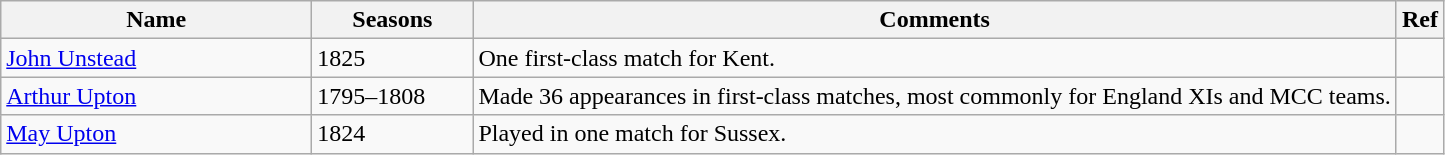<table class="wikitable">
<tr>
<th style="width:200px">Name</th>
<th style="width: 100px">Seasons</th>
<th>Comments</th>
<th>Ref</th>
</tr>
<tr>
<td><a href='#'>John Unstead</a></td>
<td>1825</td>
<td>One first-class match for Kent.</td>
<td></td>
</tr>
<tr>
<td><a href='#'>Arthur Upton</a></td>
<td>1795–1808</td>
<td>Made 36 appearances in first-class matches, most commonly for England XIs and MCC teams.</td>
<td></td>
</tr>
<tr>
<td><a href='#'>May Upton</a></td>
<td>1824</td>
<td>Played in one match for Sussex.</td>
<td></td>
</tr>
</table>
